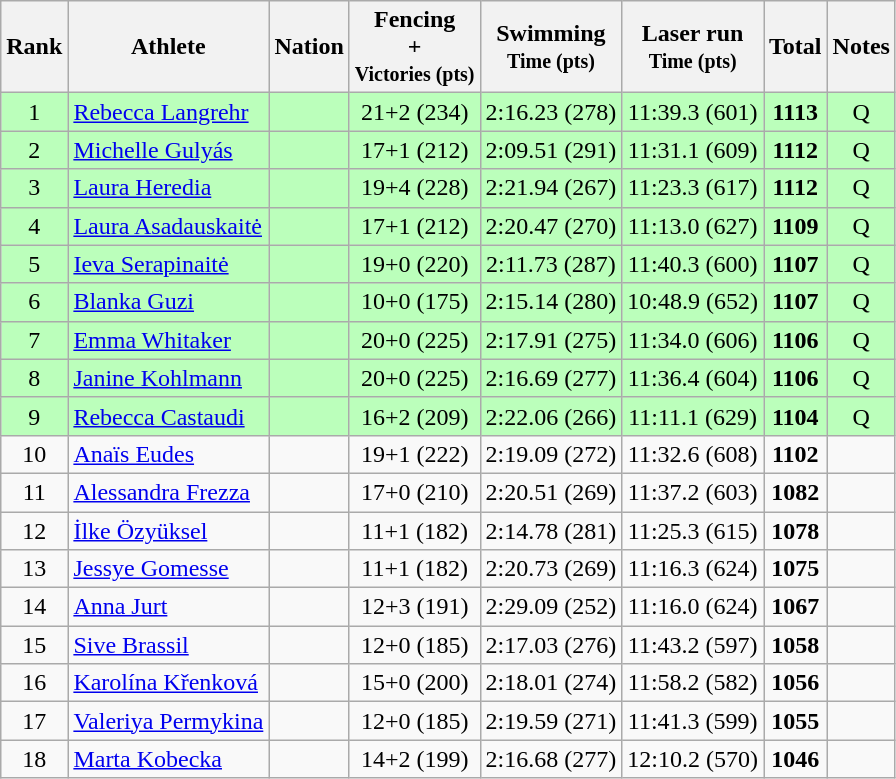<table style="text-align:center" class="wikitable sortable">
<tr>
<th>Rank</th>
<th>Athlete</th>
<th>Nation</th>
<th>Fencing<br>+<br><small>Victories (pts)</small></th>
<th>Swimming<br><small>Time (pts)</small></th>
<th>Laser run<br><small>Time (pts)</small></th>
<th>Total</th>
<th>Notes</th>
</tr>
<tr bgcolor=bbffbb>
<td>1</td>
<td align=left><a href='#'>Rebecca Langrehr</a></td>
<td align=left></td>
<td>21+2 (234)</td>
<td>2:16.23 (278)</td>
<td>11:39.3 (601)</td>
<td><strong>1113</strong></td>
<td>Q</td>
</tr>
<tr bgcolor=bbffbb>
<td>2</td>
<td align=left><a href='#'>Michelle Gulyás</a></td>
<td align=left></td>
<td>17+1 (212)</td>
<td>2:09.51 (291)</td>
<td>11:31.1 (609)</td>
<td><strong>1112</strong></td>
<td>Q</td>
</tr>
<tr bgcolor=bbffbb>
<td>3</td>
<td align=left><a href='#'>Laura Heredia</a></td>
<td align=left></td>
<td>19+4 (228)</td>
<td>2:21.94 (267)</td>
<td>11:23.3 (617)</td>
<td><strong>1112</strong></td>
<td>Q</td>
</tr>
<tr bgcolor=bbffbb>
<td>4</td>
<td align=left><a href='#'>Laura Asadauskaitė</a></td>
<td align=left></td>
<td>17+1 (212)</td>
<td>2:20.47 (270)</td>
<td>11:13.0 (627)</td>
<td><strong>1109</strong></td>
<td>Q</td>
</tr>
<tr bgcolor=bbffbb>
<td>5</td>
<td align=left><a href='#'>Ieva Serapinaitė</a></td>
<td align=left></td>
<td>19+0 (220)</td>
<td>2:11.73 (287)</td>
<td>11:40.3 (600)</td>
<td><strong>1107</strong></td>
<td>Q</td>
</tr>
<tr bgcolor=bbffbb>
<td>6</td>
<td align=left><a href='#'>Blanka Guzi</a></td>
<td align=left></td>
<td>10+0 (175)</td>
<td>2:15.14 (280)</td>
<td>10:48.9 (652)</td>
<td><strong>1107</strong></td>
<td>Q</td>
</tr>
<tr bgcolor=bbffbb>
<td>7</td>
<td align=left><a href='#'>Emma Whitaker</a></td>
<td align=left></td>
<td>20+0 (225)</td>
<td>2:17.91 (275)</td>
<td>11:34.0 (606)</td>
<td><strong>1106</strong></td>
<td>Q</td>
</tr>
<tr bgcolor=bbffbb>
<td>8</td>
<td align=left><a href='#'>Janine Kohlmann</a></td>
<td align=left></td>
<td>20+0 (225)</td>
<td>2:16.69 (277)</td>
<td>11:36.4 (604)</td>
<td><strong>1106</strong></td>
<td>Q</td>
</tr>
<tr bgcolor=bbffbb>
<td>9</td>
<td align=left><a href='#'>Rebecca Castaudi</a></td>
<td align=left></td>
<td>16+2 (209)</td>
<td>2:22.06 (266)</td>
<td>11:11.1 (629)</td>
<td><strong>1104</strong></td>
<td>Q</td>
</tr>
<tr>
<td>10</td>
<td align=left><a href='#'>Anaïs Eudes</a></td>
<td align=left></td>
<td>19+1 (222)</td>
<td>2:19.09 (272)</td>
<td>11:32.6 (608)</td>
<td><strong>1102</strong></td>
<td></td>
</tr>
<tr>
<td>11</td>
<td align=left><a href='#'>Alessandra Frezza</a></td>
<td align=left></td>
<td>17+0 (210)</td>
<td>2:20.51 (269)</td>
<td>11:37.2 (603)</td>
<td><strong>1082</strong></td>
<td></td>
</tr>
<tr>
<td>12</td>
<td align=left><a href='#'>İlke Özyüksel</a></td>
<td align=left></td>
<td>11+1 (182)</td>
<td>2:14.78 (281)</td>
<td>11:25.3 (615)</td>
<td><strong>1078</strong></td>
<td></td>
</tr>
<tr>
<td>13</td>
<td align=left><a href='#'>Jessye Gomesse</a></td>
<td align=left></td>
<td>11+1 (182)</td>
<td>2:20.73 (269)</td>
<td>11:16.3 (624)</td>
<td><strong>1075</strong></td>
<td></td>
</tr>
<tr>
<td>14</td>
<td align=left><a href='#'>Anna Jurt</a></td>
<td align=left></td>
<td>12+3 (191)</td>
<td>2:29.09 (252)</td>
<td>11:16.0 (624)</td>
<td><strong>1067</strong></td>
<td></td>
</tr>
<tr>
<td>15</td>
<td align=left><a href='#'>Sive Brassil</a></td>
<td align=left></td>
<td>12+0 (185)</td>
<td>2:17.03 (276)</td>
<td>11:43.2 (597)</td>
<td><strong>1058</strong></td>
<td></td>
</tr>
<tr>
<td>16</td>
<td align=left><a href='#'>Karolína Křenková</a></td>
<td align=left></td>
<td>15+0 (200)</td>
<td>2:18.01 (274)</td>
<td>11:58.2 (582)</td>
<td><strong>1056</strong></td>
<td></td>
</tr>
<tr>
<td>17</td>
<td align=left><a href='#'>Valeriya Permykina</a></td>
<td align=left></td>
<td>12+0 (185)</td>
<td>2:19.59 (271)</td>
<td>11:41.3 (599)</td>
<td><strong>1055</strong></td>
<td></td>
</tr>
<tr>
<td>18</td>
<td align=left><a href='#'>Marta Kobecka</a></td>
<td align=left></td>
<td>14+2 (199)</td>
<td>2:16.68 (277)</td>
<td>12:10.2 (570)</td>
<td><strong>1046</strong></td>
<td></td>
</tr>
</table>
